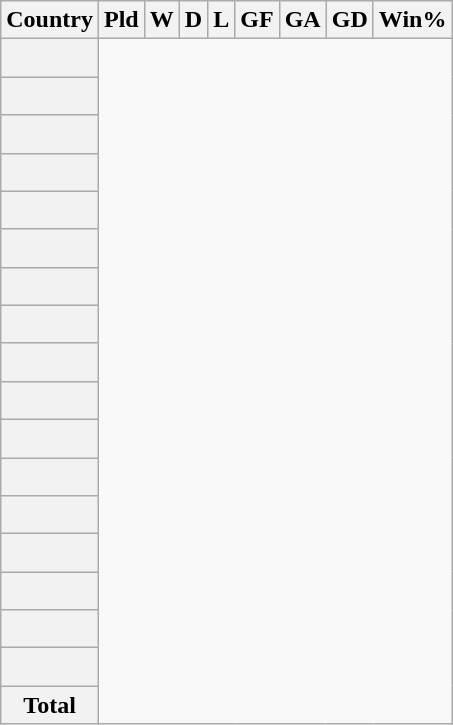<table class="wikitable sortable plainrowheaders" style="text-align:center">
<tr>
<th scope="col">Country</th>
<th scope="col">Pld</th>
<th scope="col">W</th>
<th scope="col">D</th>
<th scope="col">L</th>
<th scope="col">GF</th>
<th scope="col">GA</th>
<th scope="col">GD</th>
<th scope="col">Win%</th>
</tr>
<tr>
<th scope="row" align=left><br></th>
</tr>
<tr>
<th scope="row" align=left><br></th>
</tr>
<tr>
<th scope="row" align=left><br></th>
</tr>
<tr>
<th scope="row" align=left><br></th>
</tr>
<tr>
<th scope="row" align=left><br></th>
</tr>
<tr>
<th scope="row" align=left><br></th>
</tr>
<tr>
<th scope="row" align=left><br></th>
</tr>
<tr>
<th scope="row" align=left><br></th>
</tr>
<tr>
<th scope="row" align=left><br></th>
</tr>
<tr>
<th scope="row" align=left><br></th>
</tr>
<tr>
<th scope="row" align=left><br></th>
</tr>
<tr>
<th scope="row" align=left><br></th>
</tr>
<tr>
<th scope="row" align=left><br></th>
</tr>
<tr>
<th scope="row" align=left><br></th>
</tr>
<tr>
<th scope="row" align=left><br></th>
</tr>
<tr>
<th scope="row" align=left><br></th>
</tr>
<tr>
<th scope="row" align=left><br></th>
</tr>
<tr>
<th>Total<br></th>
</tr>
</table>
